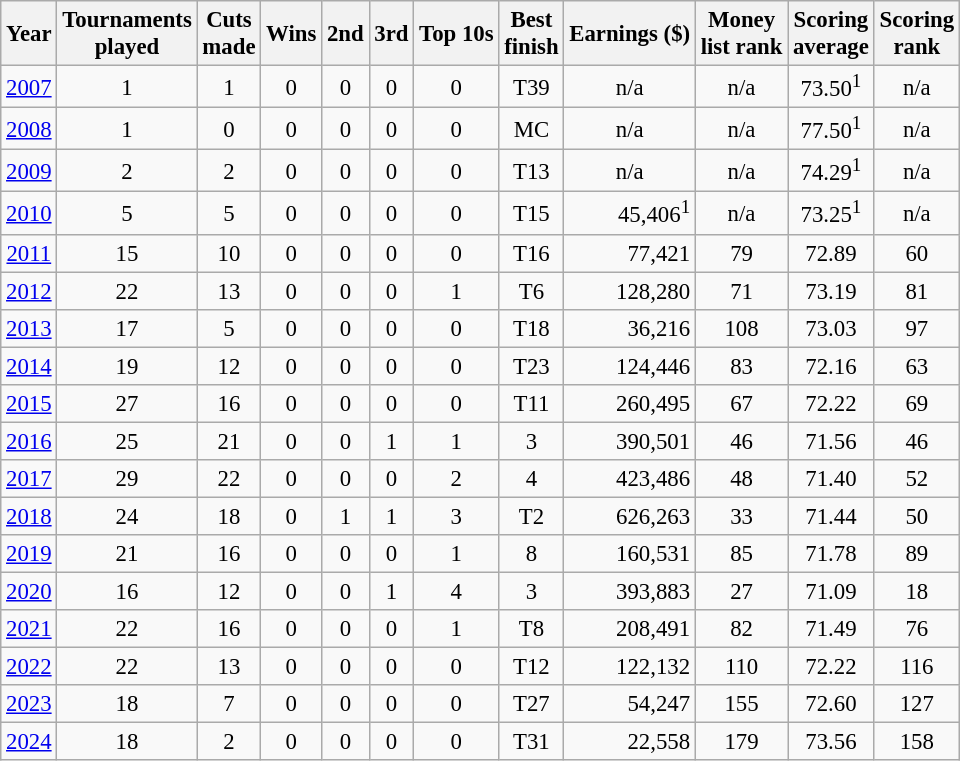<table class="wikitable" style="text-align:center; font-size: 95%;">
<tr>
<th>Year</th>
<th>Tournaments <br>played</th>
<th>Cuts <br>made</th>
<th>Wins</th>
<th>2nd</th>
<th>3rd</th>
<th>Top 10s</th>
<th>Best <br>finish</th>
<th>Earnings ($)</th>
<th>Money <br>list rank</th>
<th>Scoring <br>average</th>
<th>Scoring<br>rank</th>
</tr>
<tr>
<td><a href='#'>2007</a></td>
<td>1</td>
<td>1</td>
<td>0</td>
<td>0</td>
<td>0</td>
<td>0</td>
<td>T39</td>
<td>n/a</td>
<td>n/a</td>
<td>73.50<sup>1</sup></td>
<td>n/a</td>
</tr>
<tr>
<td><a href='#'>2008</a></td>
<td>1</td>
<td>0</td>
<td>0</td>
<td>0</td>
<td>0</td>
<td>0</td>
<td>MC</td>
<td>n/a</td>
<td>n/a</td>
<td>77.50<sup>1</sup></td>
<td>n/a</td>
</tr>
<tr>
<td><a href='#'>2009</a></td>
<td>2</td>
<td>2</td>
<td>0</td>
<td>0</td>
<td>0</td>
<td>0</td>
<td>T13</td>
<td>n/a</td>
<td>n/a</td>
<td>74.29<sup>1</sup></td>
<td>n/a</td>
</tr>
<tr>
<td><a href='#'>2010</a></td>
<td>5</td>
<td>5</td>
<td>0</td>
<td>0</td>
<td>0</td>
<td>0</td>
<td>T15</td>
<td align="right">45,406<sup>1</sup></td>
<td>n/a</td>
<td>73.25<sup>1</sup></td>
<td>n/a</td>
</tr>
<tr>
<td><a href='#'>2011</a></td>
<td>15</td>
<td>10</td>
<td>0</td>
<td>0</td>
<td>0</td>
<td>0</td>
<td>T16</td>
<td align="right">77,421</td>
<td>79</td>
<td>72.89</td>
<td>60</td>
</tr>
<tr>
<td><a href='#'>2012</a></td>
<td>22</td>
<td>13</td>
<td>0</td>
<td>0</td>
<td>0</td>
<td>1</td>
<td>T6</td>
<td align="right">128,280</td>
<td>71</td>
<td>73.19</td>
<td>81</td>
</tr>
<tr>
<td><a href='#'>2013</a></td>
<td>17</td>
<td>5</td>
<td>0</td>
<td>0</td>
<td>0</td>
<td>0</td>
<td>T18</td>
<td align="right">36,216</td>
<td>108</td>
<td>73.03</td>
<td>97</td>
</tr>
<tr>
<td><a href='#'>2014</a></td>
<td>19</td>
<td>12</td>
<td>0</td>
<td>0</td>
<td>0</td>
<td>0</td>
<td>T23</td>
<td align="right">124,446</td>
<td>83</td>
<td>72.16</td>
<td>63</td>
</tr>
<tr>
<td><a href='#'>2015</a></td>
<td>27</td>
<td>16</td>
<td>0</td>
<td>0</td>
<td>0</td>
<td>0</td>
<td>T11</td>
<td align="right">260,495</td>
<td>67</td>
<td>72.22</td>
<td>69</td>
</tr>
<tr>
<td><a href='#'>2016</a></td>
<td>25</td>
<td>21</td>
<td>0</td>
<td>0</td>
<td>1</td>
<td>1</td>
<td>3</td>
<td align=right>390,501</td>
<td>46</td>
<td>71.56</td>
<td>46</td>
</tr>
<tr>
<td><a href='#'>2017</a></td>
<td>29</td>
<td>22</td>
<td>0</td>
<td>0</td>
<td>0</td>
<td>2</td>
<td>4</td>
<td align=right>423,486</td>
<td>48</td>
<td>71.40</td>
<td>52</td>
</tr>
<tr>
<td><a href='#'>2018</a></td>
<td>24</td>
<td>18</td>
<td>0</td>
<td>1</td>
<td>1</td>
<td>3</td>
<td>T2</td>
<td align=right>626,263</td>
<td>33</td>
<td>71.44</td>
<td>50</td>
</tr>
<tr>
<td><a href='#'>2019</a></td>
<td>21</td>
<td>16</td>
<td>0</td>
<td>0</td>
<td>0</td>
<td>1</td>
<td>8</td>
<td align=right>160,531</td>
<td>85</td>
<td>71.78</td>
<td>89</td>
</tr>
<tr>
<td><a href='#'>2020</a></td>
<td>16</td>
<td>12</td>
<td>0</td>
<td>0</td>
<td>1</td>
<td>4</td>
<td>3</td>
<td align=right>393,883</td>
<td>27</td>
<td>71.09</td>
<td>18</td>
</tr>
<tr>
<td><a href='#'>2021</a></td>
<td>22</td>
<td>16</td>
<td>0</td>
<td>0</td>
<td>0</td>
<td>1</td>
<td>T8</td>
<td align=right>208,491</td>
<td>82</td>
<td>71.49</td>
<td>76</td>
</tr>
<tr>
<td><a href='#'>2022</a></td>
<td>22</td>
<td>13</td>
<td>0</td>
<td>0</td>
<td>0</td>
<td>0</td>
<td>T12</td>
<td align=right>122,132</td>
<td>110</td>
<td>72.22</td>
<td>116</td>
</tr>
<tr>
<td><a href='#'>2023</a></td>
<td>18</td>
<td>7</td>
<td>0</td>
<td>0</td>
<td>0</td>
<td>0</td>
<td>T27</td>
<td align=right>54,247</td>
<td>155</td>
<td>72.60</td>
<td>127</td>
</tr>
<tr>
<td><a href='#'>2024</a></td>
<td>18</td>
<td>2</td>
<td>0</td>
<td>0</td>
<td>0</td>
<td>0</td>
<td>T31</td>
<td align=right>22,558</td>
<td>179</td>
<td>73.56</td>
<td>158</td>
</tr>
</table>
